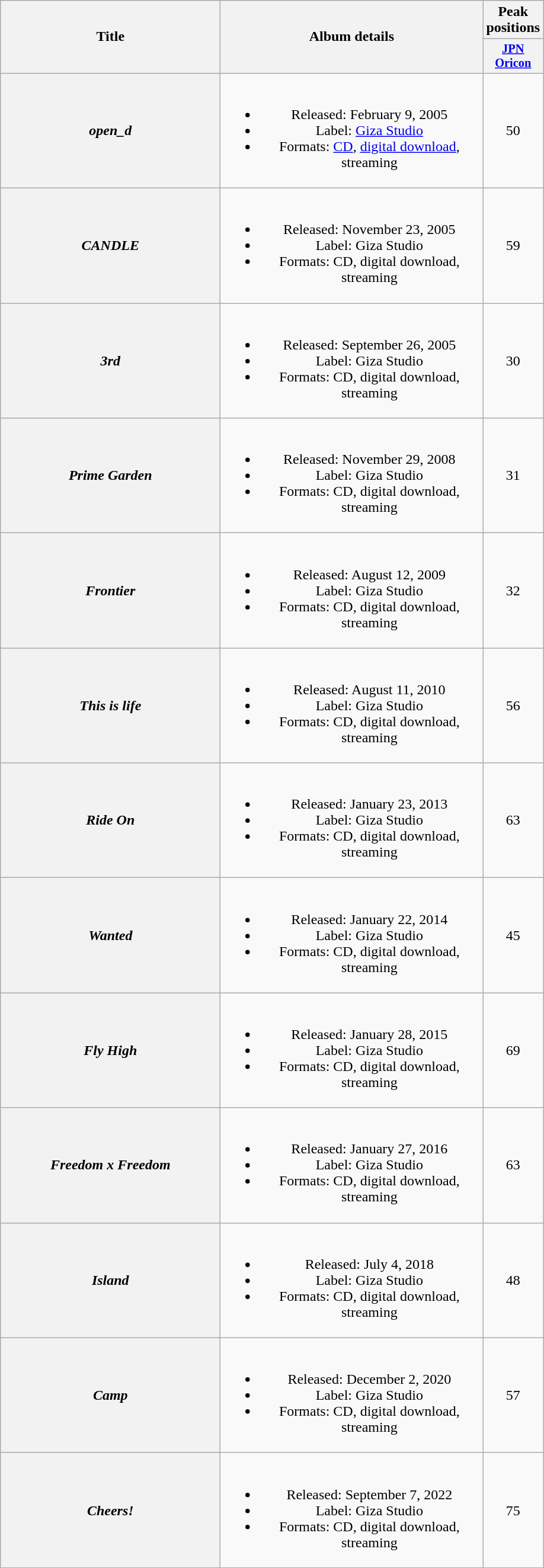<table class="wikitable plainrowheaders" style="text-align:center;">
<tr>
<th style="width:15em;" rowspan="2">Title</th>
<th style="width:18em;" rowspan="2">Album details</th>
<th colspan="1">Peak positions</th>
</tr>
<tr>
<th style="width:3em;font-size:85%"><a href='#'>JPN<br>Oricon</a><br></th>
</tr>
<tr>
<th scope="row"><em>open_d</em></th>
<td><br><ul><li>Released: February 9, 2005</li><li>Label: <a href='#'>Giza Studio</a></li><li>Formats: <a href='#'>CD</a>, <a href='#'>digital download</a>, streaming</li></ul></td>
<td>50</td>
</tr>
<tr>
<th scope="row"><em>CANDLE</em></th>
<td><br><ul><li>Released: November 23, 2005</li><li>Label: Giza Studio</li><li>Formats: CD, digital download, streaming</li></ul></td>
<td>59</td>
</tr>
<tr>
<th scope="row"><em>3rd</em></th>
<td><br><ul><li>Released: September 26, 2005</li><li>Label: Giza Studio</li><li>Formats: CD, digital download, streaming</li></ul></td>
<td>30</td>
</tr>
<tr>
<th scope="row"><em>Prime Garden</em></th>
<td><br><ul><li>Released: November 29, 2008</li><li>Label: Giza Studio</li><li>Formats: CD, digital download, streaming</li></ul></td>
<td>31</td>
</tr>
<tr>
<th scope="row"><em>Frontier</em></th>
<td><br><ul><li>Released: August 12, 2009</li><li>Label: Giza Studio</li><li>Formats: CD, digital download, streaming</li></ul></td>
<td>32</td>
</tr>
<tr>
<th scope="row"><em>This is life</em></th>
<td><br><ul><li>Released: August 11, 2010</li><li>Label: Giza Studio</li><li>Formats: CD, digital download, streaming</li></ul></td>
<td>56</td>
</tr>
<tr>
<th scope="row"><em>Ride On</em></th>
<td><br><ul><li>Released: January 23, 2013</li><li>Label: Giza Studio</li><li>Formats: CD, digital download, streaming</li></ul></td>
<td>63</td>
</tr>
<tr>
<th scope="row"><em>Wanted</em></th>
<td><br><ul><li>Released: January 22, 2014</li><li>Label: Giza Studio</li><li>Formats: CD, digital download, streaming</li></ul></td>
<td>45</td>
</tr>
<tr>
<th scope="row"><em>Fly High</em></th>
<td><br><ul><li>Released: January 28, 2015</li><li>Label: Giza Studio</li><li>Formats: CD, digital download, streaming</li></ul></td>
<td>69</td>
</tr>
<tr>
<th scope="row"><em>Freedom x Freedom</em></th>
<td><br><ul><li>Released: January 27, 2016</li><li>Label: Giza Studio</li><li>Formats: CD, digital download, streaming</li></ul></td>
<td>63</td>
</tr>
<tr>
<th scope="row"><em>Island</em></th>
<td><br><ul><li>Released: July 4, 2018</li><li>Label: Giza Studio</li><li>Formats: CD, digital download, streaming</li></ul></td>
<td>48</td>
</tr>
<tr>
<th scope="row"><em>Camp</em></th>
<td><br><ul><li>Released: December 2, 2020</li><li>Label: Giza Studio</li><li>Formats: CD, digital download, streaming</li></ul></td>
<td>57</td>
</tr>
<tr>
<th scope="row"><em>Cheers!</em></th>
<td><br><ul><li>Released: September 7, 2022</li><li>Label: Giza Studio</li><li>Formats: CD, digital download, streaming</li></ul></td>
<td>75</td>
</tr>
<tr>
</tr>
</table>
